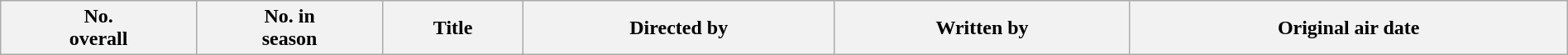<table class="wikitable p4lainrowheaders" style="width:100%; background:#fff;">
<tr>
<th style="background:#;">No.<br>overall</th>
<th style="background:#;">No. in<br>season</th>
<th style="background:#;">Title</th>
<th style="background:#;">Directed by</th>
<th style="background:#;">Written by</th>
<th style="background:#;">Original air date<br>





































</th>
</tr>
</table>
